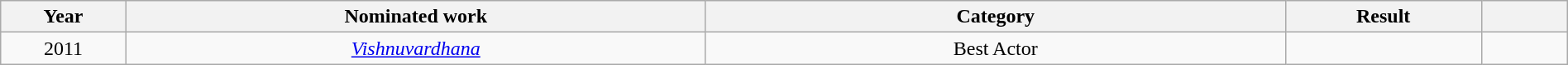<table class="wikitable" width=100%>
<tr>
<th width=8%>Year</th>
<th width=37%>Nominated work</th>
<th width=37%>Category</th>
<th width=12.5%>Result</th>
<th width=5.5%></th>
</tr>
<tr>
<td style="text-align:center;">2011</td>
<td style="text-align: center;"><em><a href='#'>Vishnuvardhana</a></em></td>
<td style="text-align: center;">Best Actor</td>
<td></td>
<td style="text-align: center;"></td>
</tr>
</table>
